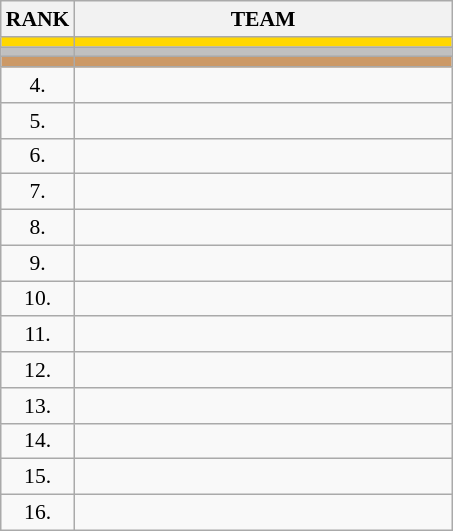<table class="wikitable" style="border-collapse: collapse; font-size: 90%;">
<tr>
<th>RANK</th>
<th align="left" style="width: 17em">TEAM</th>
</tr>
<tr bgcolor=gold>
<td align="center"></td>
<td></td>
</tr>
<tr bgcolor=silver>
<td align="center"></td>
<td></td>
</tr>
<tr bgcolor=cc9966>
<td align="center"></td>
<td></td>
</tr>
<tr>
<td align="center">4.</td>
<td></td>
</tr>
<tr>
<td align="center">5.</td>
<td></td>
</tr>
<tr>
<td align="center">6.</td>
<td></td>
</tr>
<tr>
<td align="center">7.</td>
<td></td>
</tr>
<tr>
<td align="center">8.</td>
<td></td>
</tr>
<tr>
<td align="center">9.</td>
<td></td>
</tr>
<tr>
<td align="center">10.</td>
<td></td>
</tr>
<tr>
<td align="center">11.</td>
<td></td>
</tr>
<tr>
<td align="center">12.</td>
<td></td>
</tr>
<tr>
<td align="center">13.</td>
<td></td>
</tr>
<tr>
<td align="center">14.</td>
<td></td>
</tr>
<tr>
<td align="center">15.</td>
<td></td>
</tr>
<tr>
<td align="center">16.</td>
<td></td>
</tr>
</table>
